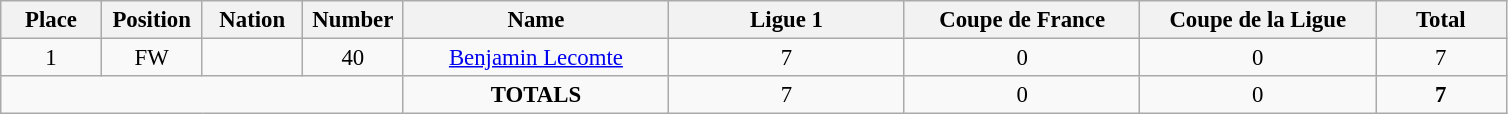<table class="wikitable" style="font-size: 95%; text-align: center;">
<tr>
<th width=60>Place</th>
<th width=60>Position</th>
<th width=60>Nation</th>
<th width=60>Number</th>
<th width=170>Name</th>
<th width=150>Ligue 1</th>
<th width=150>Coupe de France</th>
<th width=150>Coupe de la Ligue</th>
<th width=80><strong>Total</strong></th>
</tr>
<tr>
<td>1</td>
<td>FW</td>
<td></td>
<td>40</td>
<td><a href='#'>Benjamin Lecomte</a></td>
<td>7</td>
<td>0</td>
<td>0</td>
<td>7</td>
</tr>
<tr>
<td colspan="4"></td>
<td><strong>TOTALS</strong></td>
<td>7</td>
<td>0</td>
<td>0</td>
<td><strong>7</strong></td>
</tr>
</table>
